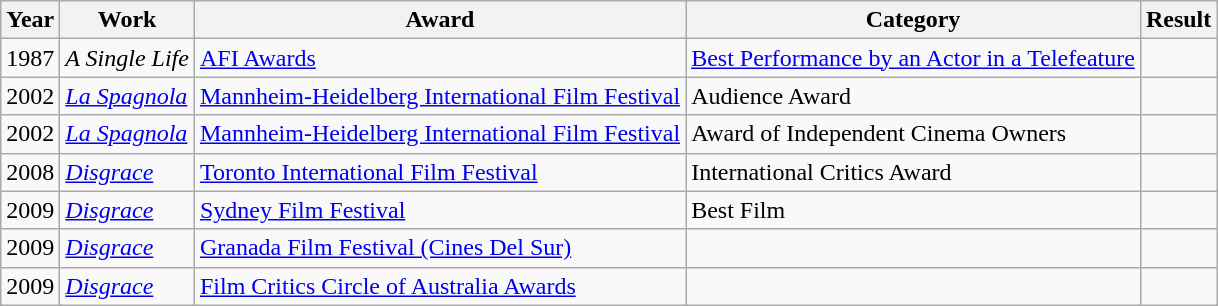<table class=wikitable>
<tr>
<th>Year</th>
<th>Work</th>
<th>Award</th>
<th>Category</th>
<th>Result</th>
</tr>
<tr>
<td>1987</td>
<td><em>A Single Life</em></td>
<td><a href='#'>AFI Awards</a></td>
<td><a href='#'>Best Performance by an Actor in a Telefeature</a></td>
<td></td>
</tr>
<tr>
<td>2002</td>
<td><em><a href='#'>La Spagnola</a></em></td>
<td><a href='#'>Mannheim-Heidelberg International Film Festival</a></td>
<td>Audience Award</td>
<td></td>
</tr>
<tr>
<td>2002</td>
<td><em><a href='#'>La Spagnola</a></em></td>
<td><a href='#'>Mannheim-Heidelberg International Film Festival</a></td>
<td>Award of Independent Cinema Owners</td>
<td></td>
</tr>
<tr>
<td>2008</td>
<td><em><a href='#'>Disgrace</a></em></td>
<td><a href='#'>Toronto International Film Festival</a></td>
<td>International Critics Award</td>
<td></td>
</tr>
<tr>
<td>2009</td>
<td><em><a href='#'>Disgrace</a></em></td>
<td><a href='#'>Sydney Film Festival</a></td>
<td>Best Film</td>
<td></td>
</tr>
<tr>
<td>2009</td>
<td><em><a href='#'>Disgrace</a></em></td>
<td><a href='#'>Granada Film Festival (Cines Del Sur)</a></td>
<td></td>
<td></td>
</tr>
<tr>
<td>2009</td>
<td><em><a href='#'>Disgrace</a></em></td>
<td><a href='#'>Film Critics Circle of Australia Awards</a></td>
<td></td>
<td></td>
</tr>
</table>
